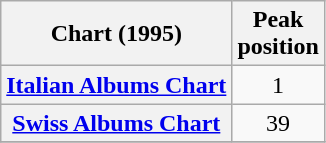<table class="wikitable sortable plainrowheaders">
<tr>
<th>Chart (1995)</th>
<th>Peak<br>position</th>
</tr>
<tr>
<th scope="row"><a href='#'>Italian Albums Chart</a></th>
<td style="text-align:center;">1</td>
</tr>
<tr>
<th scope="row"><a href='#'>Swiss Albums Chart</a></th>
<td style="text-align:center;">39</td>
</tr>
<tr>
</tr>
</table>
